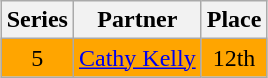<table class="wikitable sortable" style="margin:auto; text-align:center;">
<tr>
<th>Series</th>
<th>Partner</th>
<th>Place</th>
</tr>
<tr bgcolor="orange">
<td>5</td>
<td><a href='#'>Cathy Kelly</a></td>
<td>12th</td>
</tr>
</table>
